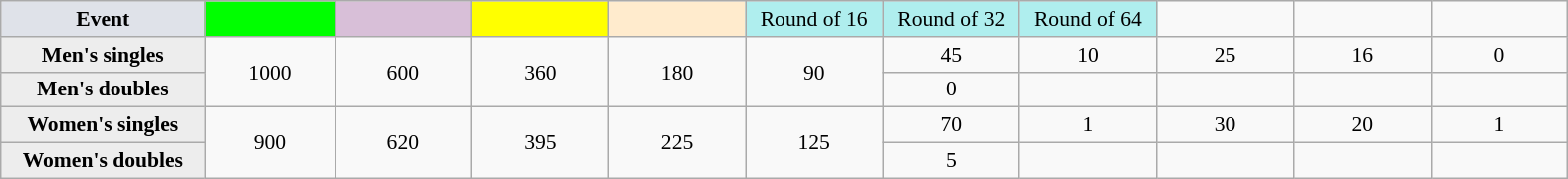<table class=wikitable style=font-size:90%;text-align:center>
<tr>
<td style="width:130px; background:#dfe2e9;"><strong>Event</strong></td>
<td style="width:80px; background:lime;"></td>
<td style="width:85px; background:thistle;"></td>
<td style="width:85px; background:#ff0;"></td>
<td style="width:85px; background:#ffebcd;"></td>
<td style="width:85px; background:#afeeee;">Round of 16</td>
<td style="width:85px; background:#afeeee;">Round of 32</td>
<td style="width:85px; background:#afeeee;">Round of 64</td>
<td width=85></td>
<td width=85></td>
<td width=85></td>
</tr>
<tr>
<th style="background:#ededed;">Men's singles</th>
<td rowspan=2>1000</td>
<td rowspan=2>600</td>
<td rowspan=2>360</td>
<td rowspan=2>180</td>
<td rowspan=2>90</td>
<td>45</td>
<td>10</td>
<td>25</td>
<td>16</td>
<td>0</td>
</tr>
<tr>
<th style="background:#ededed;">Men's doubles</th>
<td>0</td>
<td></td>
<td></td>
<td></td>
<td></td>
</tr>
<tr>
<th style="background:#ededed;">Women's singles</th>
<td rowspan=2>900</td>
<td rowspan=2>620</td>
<td rowspan=2>395</td>
<td rowspan=2>225</td>
<td rowspan=2>125</td>
<td>70</td>
<td>1</td>
<td>30</td>
<td>20</td>
<td>1</td>
</tr>
<tr>
<th style="background:#ededed;">Women's doubles</th>
<td>5</td>
<td></td>
<td></td>
<td></td>
<td></td>
</tr>
</table>
